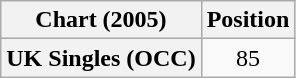<table class="wikitable plainrowheaders" style="text-align:center">
<tr>
<th>Chart (2005)</th>
<th>Position</th>
</tr>
<tr>
<th scope="row">UK Singles (OCC)</th>
<td>85</td>
</tr>
</table>
